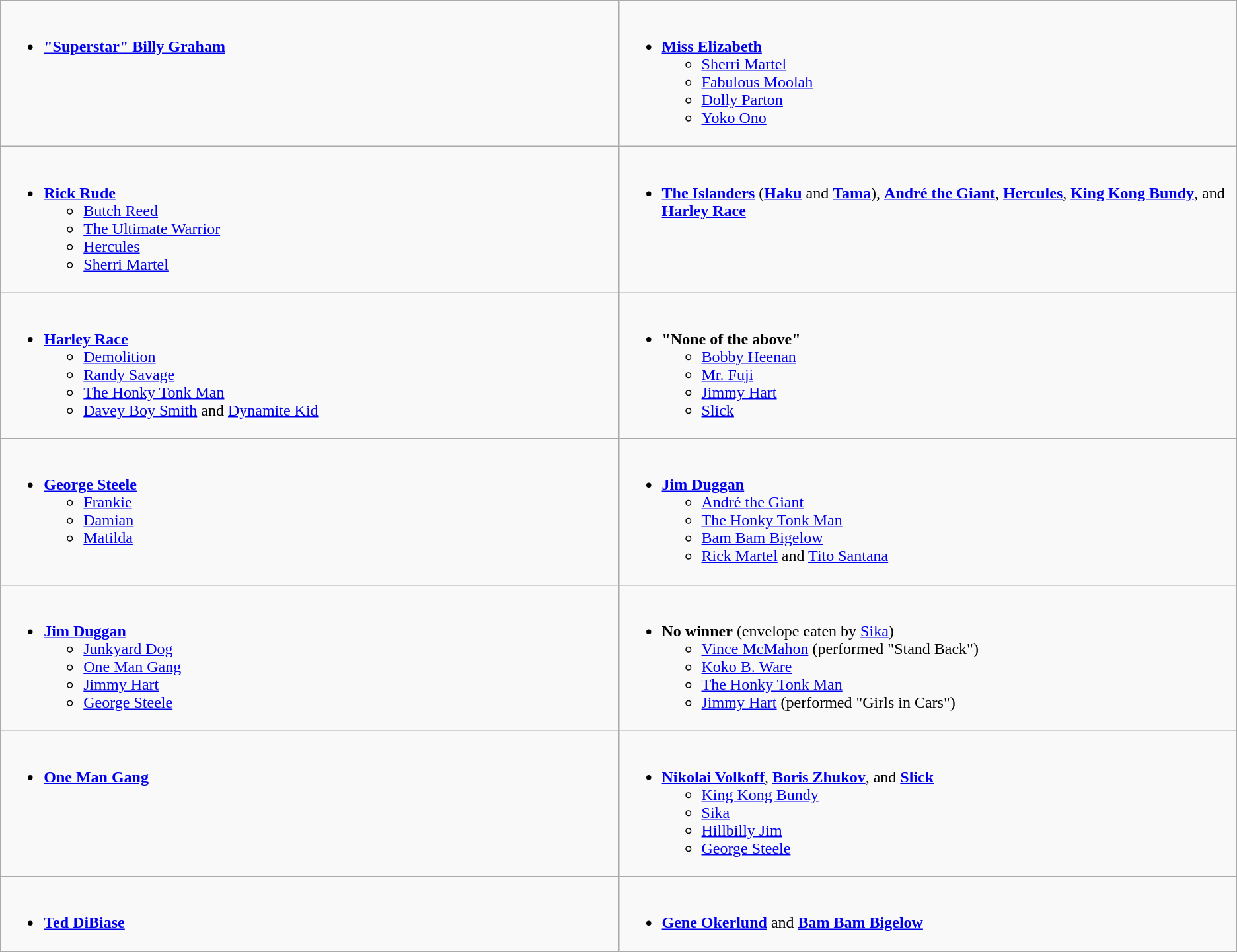<table class="wikitable">
<tr>
<td style="vertical-align:top;" width="50%"><br><ul><li><strong><a href='#'>"Superstar" Billy Graham</a></strong></li></ul></td>
<td style="vertical-align:top;" width="50%"><br><ul><li><strong><a href='#'>Miss Elizabeth</a></strong><ul><li><a href='#'>Sherri Martel</a></li><li><a href='#'>Fabulous Moolah</a></li><li><a href='#'>Dolly Parton</a></li><li><a href='#'>Yoko Ono</a></li></ul></li></ul></td>
</tr>
<tr>
<td style="vertical-align:top;" width="50%"><br><ul><li><strong><a href='#'>Rick Rude</a></strong><ul><li><a href='#'>Butch Reed</a></li><li><a href='#'>The Ultimate Warrior</a></li><li><a href='#'>Hercules</a></li><li><a href='#'>Sherri Martel</a></li></ul></li></ul></td>
<td style="vertical-align:top;" width="50%"><br><ul><li><strong><a href='#'>The Islanders</a></strong> (<strong><a href='#'>Haku</a></strong> and <strong><a href='#'>Tama</a></strong>), <strong><a href='#'>André the Giant</a></strong>, <strong><a href='#'>Hercules</a></strong>, <strong><a href='#'>King Kong Bundy</a></strong>, and <strong><a href='#'>Harley Race</a></strong></li></ul></td>
</tr>
<tr>
<td style="vertical-align:top;" width="50%"><br><ul><li><strong><a href='#'>Harley Race</a></strong><ul><li><a href='#'>Demolition</a></li><li><a href='#'>Randy Savage</a></li><li><a href='#'>The Honky Tonk Man</a></li><li><a href='#'>Davey Boy Smith</a> and <a href='#'>Dynamite Kid</a></li></ul></li></ul></td>
<td style="vertical-align:top;" width="50%"><br><ul><li><strong>"None of the above"</strong><ul><li><a href='#'>Bobby Heenan</a></li><li><a href='#'>Mr. Fuji</a></li><li><a href='#'>Jimmy Hart</a></li><li><a href='#'>Slick</a></li></ul></li></ul></td>
</tr>
<tr>
<td style="vertical-align:top;" width="50%"><br><ul><li><strong><a href='#'>George Steele</a></strong><ul><li><a href='#'>Frankie</a></li><li><a href='#'>Damian</a></li><li><a href='#'>Matilda</a></li></ul></li></ul></td>
<td style="vertical-align:top;" width="50%"><br><ul><li><strong><a href='#'>Jim Duggan</a></strong><ul><li><a href='#'>André the Giant</a></li><li><a href='#'>The Honky Tonk Man</a></li><li><a href='#'>Bam Bam Bigelow</a></li><li><a href='#'>Rick Martel</a> and <a href='#'>Tito Santana</a></li></ul></li></ul></td>
</tr>
<tr>
<td style="vertical-align:top;" width="50%"><br><ul><li><strong><a href='#'>Jim Duggan</a></strong><ul><li><a href='#'>Junkyard Dog</a></li><li><a href='#'>One Man Gang</a></li><li><a href='#'>Jimmy Hart</a></li><li><a href='#'>George Steele</a></li></ul></li></ul></td>
<td style="vertical-align:top;" width="50%"><br><ul><li><strong>No winner</strong> (envelope eaten by <a href='#'>Sika</a>)<ul><li><a href='#'>Vince McMahon</a> (performed "Stand Back")</li><li><a href='#'>Koko B. Ware</a></li><li><a href='#'>The Honky Tonk Man</a></li><li><a href='#'>Jimmy Hart</a> (performed "Girls in Cars")</li></ul></li></ul></td>
</tr>
<tr>
<td style="vertical-align:top;" width="50%"><br><ul><li><strong><a href='#'>One Man Gang</a></strong></li></ul></td>
<td style="vertical-align:top;" width="50%"><br><ul><li><strong><a href='#'>Nikolai Volkoff</a></strong>,<strong> <a href='#'>Boris Zhukov</a></strong>, and <strong><a href='#'>Slick</a></strong><ul><li><a href='#'>King Kong Bundy</a></li><li><a href='#'>Sika</a></li><li><a href='#'>Hillbilly Jim</a></li><li><a href='#'>George Steele</a></li></ul></li></ul></td>
</tr>
<tr>
<td style="vertical-align:top;" width="50%"><br><ul><li><strong><a href='#'>Ted DiBiase</a></strong></li></ul></td>
<td style="vertical-align:top;" width="50%"><br><ul><li><strong><a href='#'>Gene Okerlund</a></strong> and <strong><a href='#'>Bam Bam Bigelow</a></strong></li></ul></td>
</tr>
</table>
